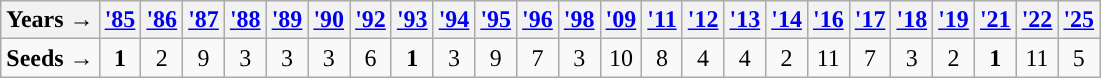<table class="wikitable">
<tr>
<th>Years →</th>
<th><a href='#'>'85</a></th>
<th><a href='#'>'86</a></th>
<th><a href='#'>'87</a></th>
<th><a href='#'>'88</a></th>
<th><a href='#'>'89</a></th>
<th><a href='#'>'90</a></th>
<th><a href='#'>'92</a></th>
<th><a href='#'>'93</a></th>
<th><a href='#'>'94</a></th>
<th><a href='#'>'95</a></th>
<th><a href='#'>'96</a></th>
<th><a href='#'>'98</a></th>
<th><a href='#'>'09</a></th>
<th><a href='#'>'11</a></th>
<th><a href='#'>'12</a></th>
<th><a href='#'>'13</a></th>
<th><a href='#'>'14</a></th>
<th><a href='#'>'16</a></th>
<th><a href='#'>'17</a></th>
<th><a href='#'>'18</a></th>
<th><a href='#'>'19</a></th>
<th><a href='#'>'21</a></th>
<th><a href='#'>'22</a></th>
<th><a href='#'>'25</a></th>
</tr>
<tr align=center>
<td style="text-align:left; "><strong>Seeds →</strong></td>
<td><strong>1</strong></td>
<td>2</td>
<td>9</td>
<td>3</td>
<td>3</td>
<td>3</td>
<td>6</td>
<td><strong>1</strong></td>
<td>3</td>
<td>9</td>
<td>7</td>
<td>3</td>
<td>10</td>
<td>8</td>
<td>4</td>
<td>4</td>
<td>2</td>
<td>11</td>
<td>7</td>
<td>3</td>
<td>2</td>
<td><strong>1</strong></td>
<td>11</td>
<td>5</td>
</tr>
</table>
